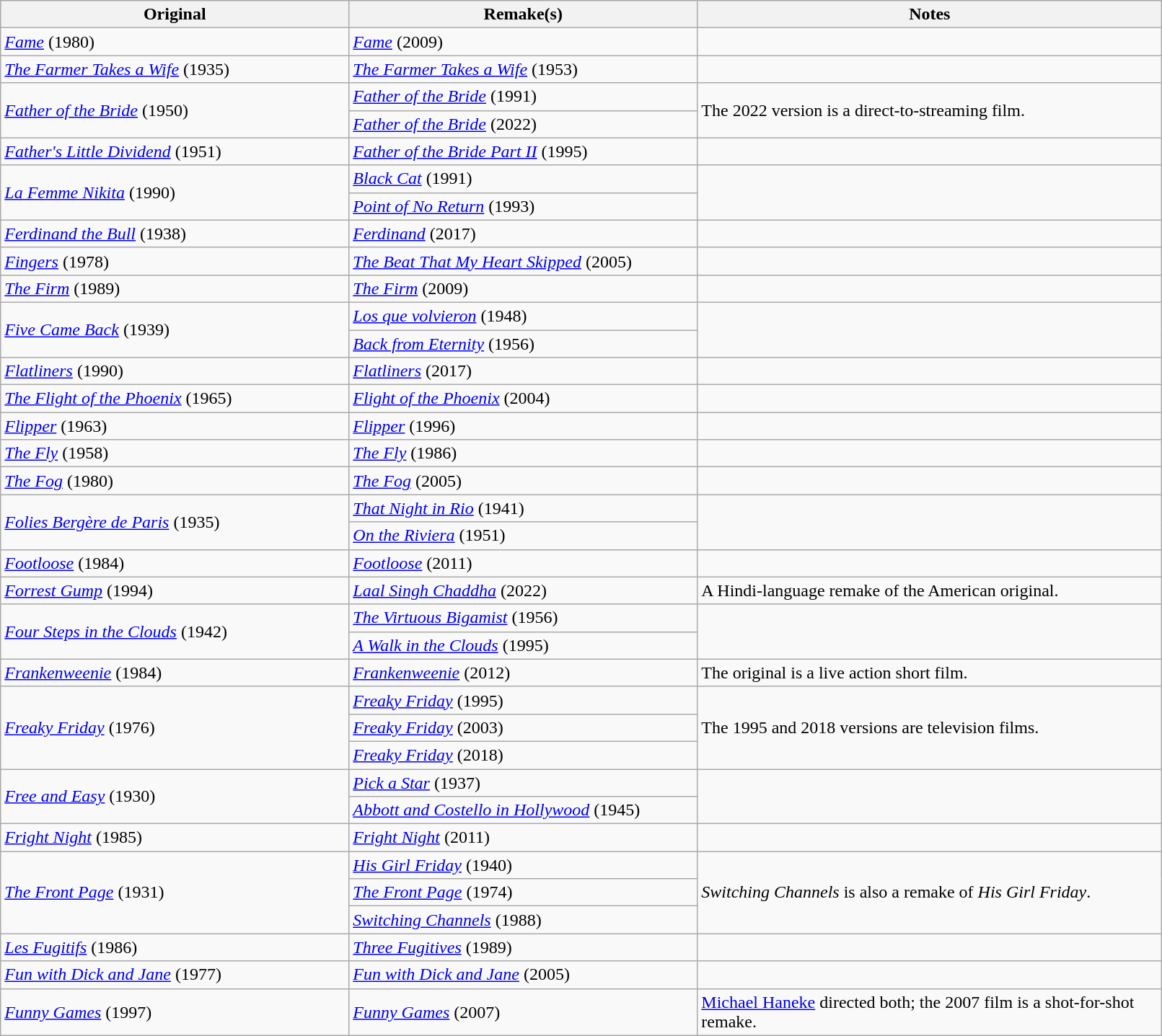<table class="wikitable" style="width:85%">
<tr>
<th style="width:30%">Original</th>
<th style="width:30%">Remake(s)</th>
<th>Notes</th>
</tr>
<tr>
<td><em><a href='#'>Fame</a></em> (1980)</td>
<td><em><a href='#'>Fame</a></em> (2009)</td>
<td></td>
</tr>
<tr>
<td><em><a href='#'>The Farmer Takes a Wife</a></em> (1935)</td>
<td><em><a href='#'>The Farmer Takes a Wife</a></em> (1953)</td>
<td></td>
</tr>
<tr>
<td rowspan="2"><em><a href='#'>Father of the Bride</a></em> (1950)</td>
<td><em><a href='#'>Father of the Bride</a></em> (1991)</td>
<td rowspan="2">The 2022 version is a direct-to-streaming film.</td>
</tr>
<tr>
<td><em><a href='#'>Father of the Bride</a></em> (2022)</td>
</tr>
<tr>
<td><em><a href='#'>Father's Little Dividend</a></em> (1951)</td>
<td><em><a href='#'>Father of the Bride Part II</a></em> (1995)</td>
<td></td>
</tr>
<tr>
<td rowspan="2"><em><a href='#'>La Femme Nikita</a></em> (1990)</td>
<td><em><a href='#'>Black Cat</a></em> (1991)</td>
<td rowspan="2"></td>
</tr>
<tr>
<td><em><a href='#'>Point of No Return</a></em> (1993)</td>
</tr>
<tr>
<td><em><a href='#'>Ferdinand the Bull</a></em> (1938)</td>
<td><em><a href='#'>Ferdinand</a></em> (2017)</td>
<td></td>
</tr>
<tr>
<td><em><a href='#'>Fingers</a></em> (1978)</td>
<td><em><a href='#'>The Beat That My Heart Skipped</a></em> (2005)</td>
<td></td>
</tr>
<tr>
<td><em><a href='#'>The Firm</a></em> (1989)</td>
<td><em><a href='#'>The Firm</a></em> (2009)</td>
<td></td>
</tr>
<tr>
<td rowspan="2"><em><a href='#'>Five Came Back</a></em> (1939)</td>
<td><em><a href='#'>Los que volvieron</a></em> (1948)</td>
<td rowspan="2"></td>
</tr>
<tr>
<td><em><a href='#'>Back from Eternity</a></em> (1956)</td>
</tr>
<tr>
<td><em><a href='#'>Flatliners</a></em> (1990)</td>
<td><em><a href='#'>Flatliners</a></em> (2017)</td>
<td></td>
</tr>
<tr>
<td><em><a href='#'>The Flight of the Phoenix</a></em> (1965)</td>
<td><em><a href='#'>Flight of the Phoenix</a></em> (2004)</td>
<td></td>
</tr>
<tr>
<td><em><a href='#'>Flipper</a></em> (1963)</td>
<td><em><a href='#'>Flipper</a></em> (1996)</td>
<td></td>
</tr>
<tr>
<td><em><a href='#'>The Fly</a></em> (1958)</td>
<td><em><a href='#'>The Fly</a></em> (1986)</td>
<td></td>
</tr>
<tr>
<td><em><a href='#'>The Fog</a></em> (1980)</td>
<td><em><a href='#'>The Fog</a></em> (2005)</td>
<td></td>
</tr>
<tr>
<td rowspan="2"><em><a href='#'>Folies Bergère de Paris</a></em> (1935)</td>
<td><em><a href='#'>That Night in Rio</a></em> (1941)</td>
<td rowspan="2"></td>
</tr>
<tr>
<td><em><a href='#'>On the Riviera</a></em> (1951)</td>
</tr>
<tr>
<td><em><a href='#'>Footloose</a></em> (1984)</td>
<td><em><a href='#'>Footloose</a></em> (2011)</td>
<td></td>
</tr>
<tr>
<td><em><a href='#'>Forrest Gump</a></em> (1994)</td>
<td><em><a href='#'>Laal Singh Chaddha</a></em> (2022)</td>
<td>A Hindi-language remake of the American original.</td>
</tr>
<tr>
<td rowspan="2"><em><a href='#'>Four Steps in the Clouds</a></em> (1942)</td>
<td><em><a href='#'>The Virtuous Bigamist</a></em> (1956)</td>
<td rowspan="2"></td>
</tr>
<tr>
<td><em><a href='#'>A Walk in the Clouds</a></em> (1995)</td>
</tr>
<tr>
<td><em><a href='#'>Frankenweenie</a></em> (1984)</td>
<td><em><a href='#'>Frankenweenie</a></em> (2012)</td>
<td>The original is a live action short film.</td>
</tr>
<tr>
<td rowspan="3"><em><a href='#'>Freaky Friday</a></em> (1976)</td>
<td><em><a href='#'>Freaky Friday</a></em> (1995)</td>
<td rowspan="3">The 1995 and 2018 versions are television films.</td>
</tr>
<tr>
<td><em><a href='#'>Freaky Friday</a></em> (2003)</td>
</tr>
<tr>
<td><em><a href='#'>Freaky Friday</a></em> (2018)</td>
</tr>
<tr>
<td rowspan="2"><em><a href='#'>Free and Easy</a></em> (1930)</td>
<td><em><a href='#'>Pick a Star</a></em> (1937)</td>
<td rowspan="2"></td>
</tr>
<tr>
<td><em><a href='#'>Abbott and Costello in Hollywood</a></em> (1945)</td>
</tr>
<tr>
<td><em><a href='#'>Fright Night</a></em> (1985)</td>
<td><em><a href='#'>Fright Night</a></em> (2011)</td>
<td></td>
</tr>
<tr>
<td rowspan="3"><em><a href='#'>The Front Page</a></em> (1931)</td>
<td><em><a href='#'>His Girl Friday</a></em> (1940)</td>
<td rowspan="3"><em>Switching Channels</em> is also a remake of <em>His Girl Friday</em>.</td>
</tr>
<tr>
<td><em><a href='#'>The Front Page</a></em> (1974)</td>
</tr>
<tr>
<td><em><a href='#'>Switching Channels</a></em> (1988)</td>
</tr>
<tr>
<td><em><a href='#'>Les Fugitifs</a></em> (1986)</td>
<td><em><a href='#'>Three Fugitives</a></em> (1989)</td>
<td></td>
</tr>
<tr>
<td><em><a href='#'>Fun with Dick and Jane</a></em> (1977)</td>
<td><em><a href='#'>Fun with Dick and Jane</a></em> (2005)</td>
<td></td>
</tr>
<tr>
<td><em><a href='#'>Funny Games</a></em> (1997)</td>
<td><em><a href='#'>Funny Games</a></em> (2007)</td>
<td><a href='#'>Michael Haneke</a> directed both; the 2007 film is a shot-for-shot remake.</td>
</tr>
</table>
